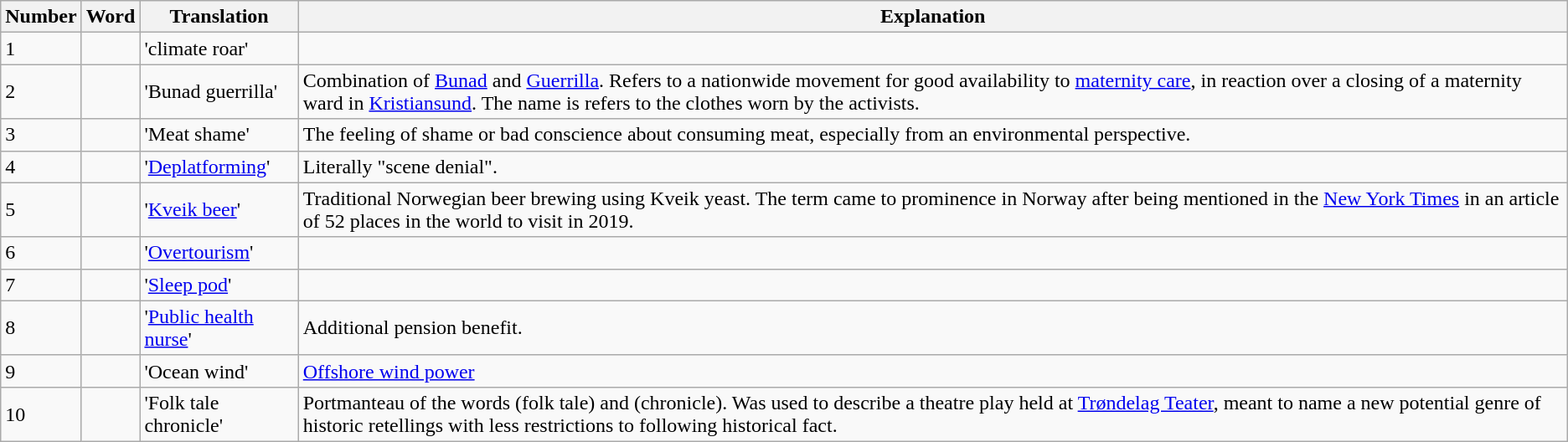<table class="wikitable">
<tr>
<th>Number</th>
<th>Word</th>
<th>Translation</th>
<th>Explanation</th>
</tr>
<tr>
<td>1</td>
<td></td>
<td>'climate roar'</td>
<td></td>
</tr>
<tr>
<td>2</td>
<td></td>
<td>'Bunad guerrilla'</td>
<td>Combination of <a href='#'>Bunad</a> and <a href='#'>Guerrilla</a>. Refers to a nationwide movement for good availability to <a href='#'>maternity care</a>, in reaction over a closing of a maternity ward in <a href='#'>Kristiansund</a>. The name is refers to the clothes worn by the activists.</td>
</tr>
<tr>
<td>3</td>
<td></td>
<td>'Meat shame'</td>
<td>The feeling of shame or bad conscience about consuming meat, especially from an environmental perspective.</td>
</tr>
<tr>
<td>4</td>
<td></td>
<td>'<a href='#'>Deplatforming</a>'</td>
<td>Literally "scene denial".</td>
</tr>
<tr>
<td>5</td>
<td></td>
<td>'<a href='#'>Kveik beer</a>'</td>
<td>Traditional Norwegian beer brewing using Kveik yeast. The term came to prominence in Norway after being mentioned in the <a href='#'>New York Times</a> in an article of 52 places in the world to visit in 2019.</td>
</tr>
<tr>
<td>6</td>
<td></td>
<td>'<a href='#'>Overtourism</a>'</td>
<td></td>
</tr>
<tr>
<td>7</td>
<td></td>
<td>'<a href='#'>Sleep pod</a>'</td>
<td></td>
</tr>
<tr>
<td>8</td>
<td></td>
<td>'<a href='#'>Public health nurse</a>'</td>
<td>Additional pension benefit.</td>
</tr>
<tr>
<td>9</td>
<td></td>
<td>'Ocean wind'</td>
<td><a href='#'>Offshore wind power</a></td>
</tr>
<tr>
<td>10</td>
<td></td>
<td>'Folk tale chronicle'</td>
<td>Portmanteau of the words  (folk tale) and  (chronicle). Was used to describe a theatre play held at <a href='#'>Trøndelag Teater</a>, meant to name a new potential genre of historic retellings with less restrictions to following historical fact.</td>
</tr>
</table>
